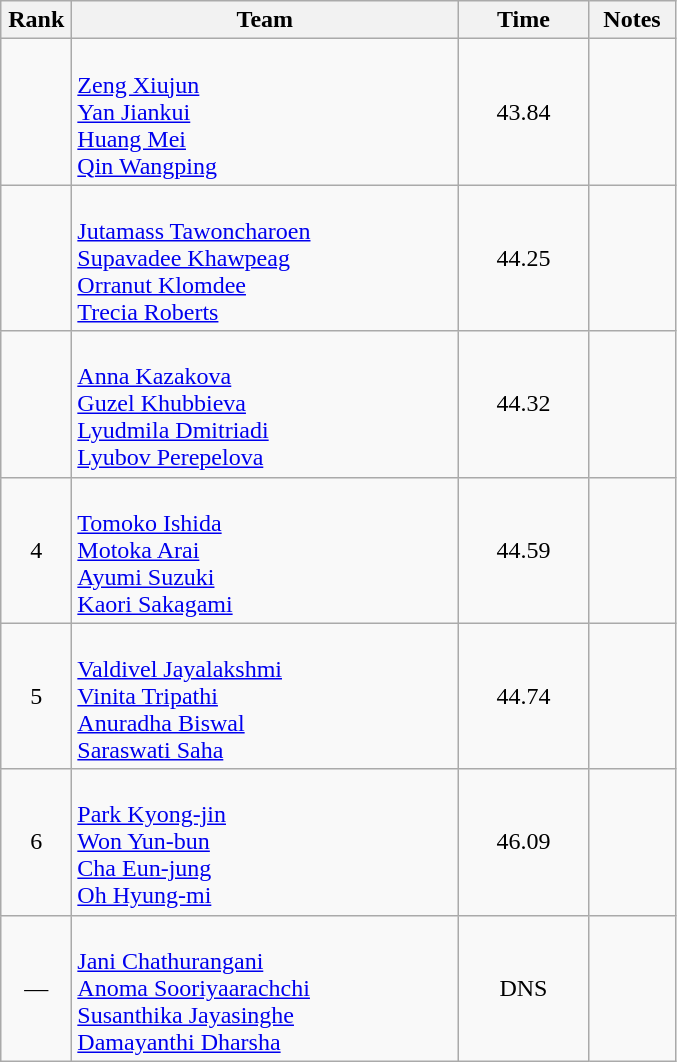<table class="wikitable" style="text-align:center">
<tr>
<th width=40>Rank</th>
<th width=250>Team</th>
<th width=80>Time</th>
<th width=50>Notes</th>
</tr>
<tr>
<td></td>
<td align=left><br><a href='#'>Zeng Xiujun</a><br><a href='#'>Yan Jiankui</a><br><a href='#'>Huang Mei</a><br><a href='#'>Qin Wangping</a></td>
<td>43.84</td>
<td></td>
</tr>
<tr>
<td></td>
<td align=left><br><a href='#'>Jutamass Tawoncharoen</a><br><a href='#'>Supavadee Khawpeag</a><br><a href='#'>Orranut Klomdee</a><br><a href='#'>Trecia Roberts</a></td>
<td>44.25</td>
<td></td>
</tr>
<tr>
<td></td>
<td align=left><br><a href='#'>Anna Kazakova</a><br><a href='#'>Guzel Khubbieva</a><br><a href='#'>Lyudmila Dmitriadi</a><br><a href='#'>Lyubov Perepelova</a></td>
<td>44.32</td>
<td></td>
</tr>
<tr>
<td>4</td>
<td align=left><br><a href='#'>Tomoko Ishida</a><br><a href='#'>Motoka Arai</a><br><a href='#'>Ayumi Suzuki</a><br><a href='#'>Kaori Sakagami</a></td>
<td>44.59</td>
<td></td>
</tr>
<tr>
<td>5</td>
<td align=left><br><a href='#'>Valdivel Jayalakshmi</a><br><a href='#'>Vinita Tripathi</a><br><a href='#'>Anuradha Biswal</a><br><a href='#'>Saraswati Saha</a></td>
<td>44.74</td>
<td></td>
</tr>
<tr>
<td>6</td>
<td align=left><br><a href='#'>Park Kyong-jin</a><br><a href='#'>Won Yun-bun</a><br><a href='#'>Cha Eun-jung</a><br><a href='#'>Oh Hyung-mi</a></td>
<td>46.09</td>
<td></td>
</tr>
<tr>
<td>—</td>
<td align=left><br><a href='#'>Jani Chathurangani</a><br><a href='#'>Anoma Sooriyaarachchi</a><br><a href='#'>Susanthika Jayasinghe</a><br><a href='#'>Damayanthi Dharsha</a></td>
<td>DNS</td>
<td></td>
</tr>
</table>
